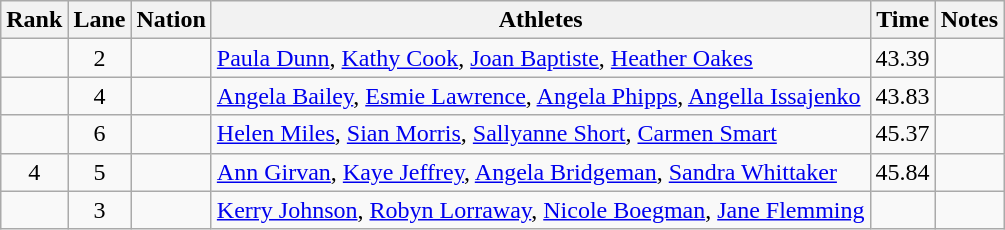<table class="wikitable sortable" style="text-align:center">
<tr>
<th>Rank</th>
<th>Lane</th>
<th>Nation</th>
<th>Athletes</th>
<th>Time</th>
<th>Notes</th>
</tr>
<tr>
<td></td>
<td>2</td>
<td align=left></td>
<td align=left><a href='#'>Paula Dunn</a>, <a href='#'>Kathy Cook</a>, <a href='#'>Joan Baptiste</a>, <a href='#'>Heather Oakes</a></td>
<td>43.39</td>
<td></td>
</tr>
<tr>
<td></td>
<td>4</td>
<td align=left></td>
<td align=left><a href='#'>Angela Bailey</a>, <a href='#'>Esmie Lawrence</a>, <a href='#'>Angela Phipps</a>, <a href='#'>Angella Issajenko</a></td>
<td>43.83</td>
<td></td>
</tr>
<tr>
<td></td>
<td>6</td>
<td align=left></td>
<td align=left><a href='#'>Helen Miles</a>, <a href='#'>Sian Morris</a>, <a href='#'>Sallyanne Short</a>, <a href='#'>Carmen Smart</a></td>
<td>45.37</td>
<td></td>
</tr>
<tr>
<td>4</td>
<td>5</td>
<td align=left></td>
<td align=left><a href='#'>Ann Girvan</a>, <a href='#'>Kaye Jeffrey</a>, <a href='#'>Angela Bridgeman</a>, <a href='#'>Sandra Whittaker</a></td>
<td>45.84</td>
<td></td>
</tr>
<tr>
<td></td>
<td>3</td>
<td align=left></td>
<td align=left><a href='#'>Kerry Johnson</a>, <a href='#'>Robyn Lorraway</a>, <a href='#'>Nicole Boegman</a>, <a href='#'>Jane Flemming</a></td>
<td></td>
<td></td>
</tr>
</table>
